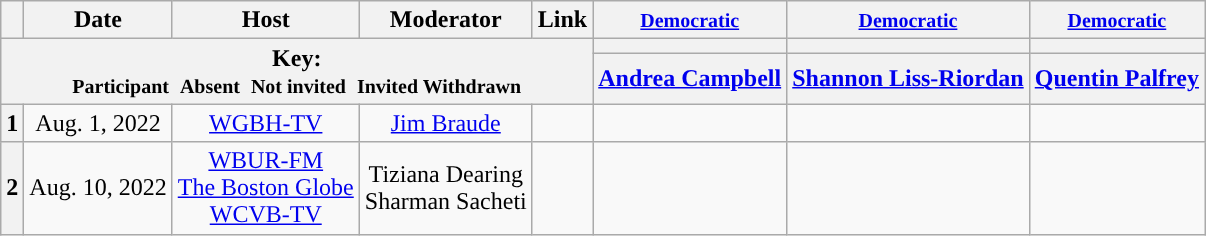<table class="wikitable" style="text-align:center;">
<tr>
<th scope="col"></th>
<th scope="col">Date</th>
<th scope="col">Host</th>
<th scope="col">Moderator</th>
<th scope="col">Link</th>
<th scope="col"><small><a href='#'>Democratic</a></small></th>
<th scope="col"><small><a href='#'>Democratic</a></small></th>
<th scope="col"><small><a href='#'>Democratic</a></small></th>
</tr>
<tr>
<th colspan="5" rowspan="2">Key:<br> <small>Participant </small>  <small>Absent </small>  <small>Not invited </small>  <small>Invited  Withdrawn</small></th>
<th scope="col" style="background:"></th>
<th scope="col" style="background:"></th>
<th scope="col" style="background:"></th>
</tr>
<tr>
<th scope="col"><a href='#'>Andrea Campbell</a></th>
<th scope="col"><a href='#'>Shannon Liss-Riordan</a></th>
<th scope="col"><a href='#'>Quentin Palfrey</a></th>
</tr>
<tr>
<th>1</th>
<td style="white-space:nowrap;">Aug. 1, 2022</td>
<td style="white-space:nowrap;"><a href='#'>WGBH-TV</a></td>
<td style="white-space:nowrap;"><a href='#'>Jim Braude</a></td>
<td style="white-space:nowrap;"></td>
<td></td>
<td></td>
<td></td>
</tr>
<tr>
<th>2</th>
<td style="white-space:nowrap;">Aug. 10, 2022</td>
<td style="white-space:nowrap;"><a href='#'>WBUR-FM</a><br><a href='#'>The Boston Globe</a><br><a href='#'>WCVB-TV</a></td>
<td style="white-space:nowrap;">Tiziana Dearing<br>Sharman Sacheti</td>
<td style="white-space:nowrap;"></td>
<td></td>
<td></td>
<td></td>
</tr>
</table>
